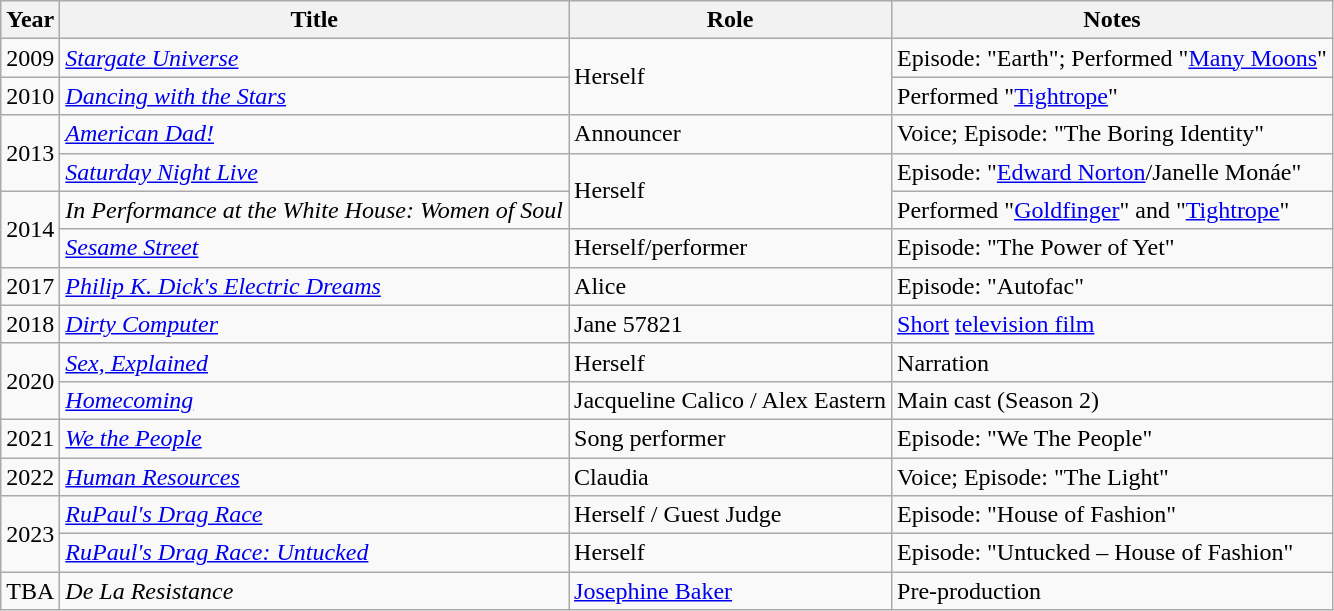<table class="wikitable sortable">
<tr>
<th>Year</th>
<th>Title</th>
<th>Role</th>
<th class="unsortable">Notes</th>
</tr>
<tr>
<td>2009</td>
<td><em><a href='#'>Stargate Universe</a></em></td>
<td rowspan=2>Herself</td>
<td>Episode: "Earth"; Performed "<a href='#'>Many Moons</a>"</td>
</tr>
<tr>
<td>2010</td>
<td><em><a href='#'>Dancing with the Stars</a></em></td>
<td>Performed "<a href='#'>Tightrope</a>"</td>
</tr>
<tr>
<td rowspan=2>2013</td>
<td><em><a href='#'>American Dad!</a></em></td>
<td>Announcer</td>
<td>Voice; Episode: "The Boring Identity"</td>
</tr>
<tr>
<td><em><a href='#'>Saturday Night Live</a></em></td>
<td rowspan=2>Herself</td>
<td>Episode: "<a href='#'>Edward Norton</a>/Janelle Monáe"</td>
</tr>
<tr>
<td rowspan=2>2014</td>
<td><em>In Performance at the White House: Women of Soul</em></td>
<td>Performed "<a href='#'>Goldfinger</a>" and "<a href='#'>Tightrope</a>"</td>
</tr>
<tr>
<td><em><a href='#'>Sesame Street</a></em></td>
<td>Herself/performer</td>
<td>Episode: "The Power of Yet"</td>
</tr>
<tr>
<td>2017</td>
<td><em><a href='#'>Philip K. Dick's Electric Dreams</a></em></td>
<td>Alice</td>
<td>Episode: "Autofac"</td>
</tr>
<tr>
<td>2018</td>
<td><em><a href='#'>Dirty Computer</a></em></td>
<td>Jane 57821</td>
<td><a href='#'>Short</a> <a href='#'>television film</a></td>
</tr>
<tr>
<td rowspan=2>2020</td>
<td><em><a href='#'>Sex, Explained</a></em></td>
<td>Herself</td>
<td>Narration</td>
</tr>
<tr>
<td><em><a href='#'>Homecoming</a></em></td>
<td>Jacqueline Calico / Alex Eastern</td>
<td>Main cast (Season 2)</td>
</tr>
<tr>
<td>2021</td>
<td><em><a href='#'>We the People</a></em></td>
<td>Song performer</td>
<td>Episode: "We The People"</td>
</tr>
<tr>
<td>2022</td>
<td><em><a href='#'>Human Resources</a></em></td>
<td>Claudia</td>
<td>Voice; Episode: "The Light"</td>
</tr>
<tr>
<td rowspan=2>2023</td>
<td><em><a href='#'>RuPaul's Drag Race</a></em></td>
<td>Herself / Guest Judge</td>
<td>Episode: "House of Fashion"</td>
</tr>
<tr>
<td><em><a href='#'>RuPaul's Drag Race: Untucked</a></em></td>
<td>Herself</td>
<td>Episode: "Untucked – House of Fashion"</td>
</tr>
<tr>
<td>TBA</td>
<td><em>De La Resistance</em></td>
<td><a href='#'>Josephine Baker</a></td>
<td>Pre-production</td>
</tr>
</table>
